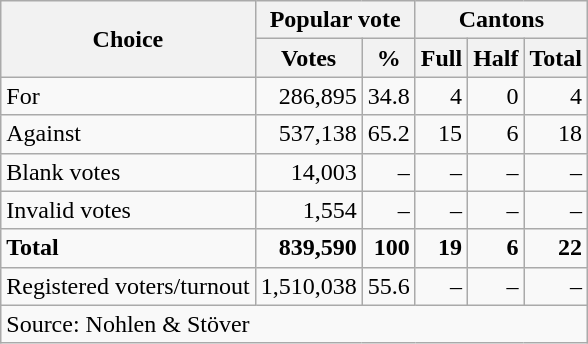<table class=wikitable style=text-align:right>
<tr>
<th rowspan=2>Choice</th>
<th colspan=2>Popular vote</th>
<th colspan=3>Cantons</th>
</tr>
<tr>
<th>Votes</th>
<th>%</th>
<th>Full</th>
<th>Half</th>
<th>Total</th>
</tr>
<tr>
<td align=left>For</td>
<td>286,895</td>
<td>34.8</td>
<td>4</td>
<td>0</td>
<td>4</td>
</tr>
<tr>
<td align=left>Against</td>
<td>537,138</td>
<td>65.2</td>
<td>15</td>
<td>6</td>
<td>18</td>
</tr>
<tr>
<td align=left>Blank votes</td>
<td>14,003</td>
<td>–</td>
<td>–</td>
<td>–</td>
<td>–</td>
</tr>
<tr>
<td align=left>Invalid votes</td>
<td>1,554</td>
<td>–</td>
<td>–</td>
<td>–</td>
<td>–</td>
</tr>
<tr>
<td align=left><strong>Total</strong></td>
<td><strong>839,590</strong></td>
<td><strong>100</strong></td>
<td><strong>19</strong></td>
<td><strong>6</strong></td>
<td><strong>22</strong></td>
</tr>
<tr>
<td align=left>Registered voters/turnout</td>
<td>1,510,038</td>
<td>55.6</td>
<td>–</td>
<td>–</td>
<td>–</td>
</tr>
<tr>
<td align=left colspan=6>Source: Nohlen & Stöver</td>
</tr>
</table>
